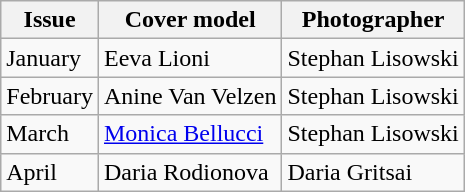<table class="sortable wikitable">
<tr>
<th>Issue</th>
<th>Cover model</th>
<th>Photographer</th>
</tr>
<tr>
<td>January</td>
<td>Eeva Lioni</td>
<td>Stephan Lisowski</td>
</tr>
<tr>
<td>February</td>
<td>Anine Van Velzen</td>
<td>Stephan Lisowski</td>
</tr>
<tr>
<td>March</td>
<td><a href='#'>Monica Bellucci</a></td>
<td>Stephan Lisowski</td>
</tr>
<tr>
<td>April</td>
<td>Daria Rodionova</td>
<td>Daria Gritsai</td>
</tr>
</table>
